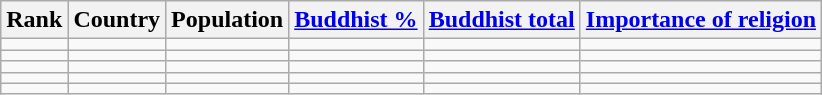<table class="wikitable sortable">
<tr valign="top">
<th>Rank</th>
<th>Country</th>
<th>Population</th>
<th><a href='#'>Buddhist %</a></th>
<th><a href='#'>Buddhist total</a></th>
<th><a href='#'>Importance of religion</a></th>
</tr>
<tr>
<td style="text-align:center;"></td>
<td style="text-align:left;"></td>
<td style="text-align:center;"></td>
<td style="text-align:center;"></td>
<td style="text-align:center;"></td>
<td style="text-align:center;"></td>
</tr>
<tr>
<td style="text-align:center;"></td>
<td style="text-align:left;"></td>
<td style="text-align:center;"></td>
<td style="text-align:center;"></td>
<td style="text-align:center;"></td>
<td style="text-align:center;"></td>
</tr>
<tr>
<td style="text-align:center;"></td>
<td style="text-align:left;"></td>
<td style="text-align:center;"></td>
<td style="text-align:center;"></td>
<td style="text-align:center;"></td>
<td style="text-align:center;"></td>
</tr>
<tr>
<td style="text-align:center;"></td>
<td style="text-align:left;"></td>
<td style="text-align:center;"></td>
<td style="text-align:center;"></td>
<td style="text-align:center;"></td>
<td style="text-align:center;"></td>
</tr>
<tr>
<td style="text-align:center;"></td>
<td style="text-align:left;"></td>
<td style="text-align:center;"></td>
<td style="text-align:center;"></td>
<td style="text-align:center;"></td>
<td style="text-align:center;"></td>
</tr>
</table>
